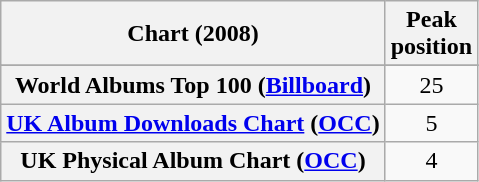<table class="wikitable sortable plainrowheaders" style="text-align:center">
<tr>
<th scope="col">Chart (2008)</th>
<th scope="col">Peak<br>position</th>
</tr>
<tr>
</tr>
<tr>
</tr>
<tr>
</tr>
<tr>
<th scope="row">World Albums Top 100 (<a href='#'>Billboard</a>)</th>
<td>25</td>
</tr>
<tr>
<th scope="row"><a href='#'>UK Album Downloads Chart</a> (<a href='#'>OCC</a>)</th>
<td>5</td>
</tr>
<tr>
<th scope="row">UK Physical Album Chart (<a href='#'>OCC</a>)</th>
<td>4</td>
</tr>
</table>
